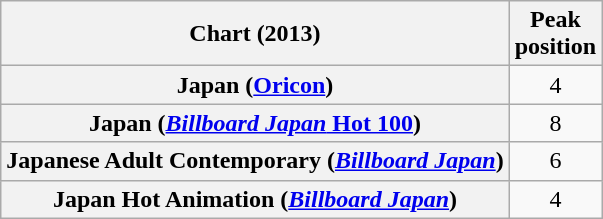<table class="wikitable sortable plainrowheaders" style="text-align:center">
<tr>
<th scope="col">Chart (2013)</th>
<th scope="col">Peak<br>position</th>
</tr>
<tr>
<th scope="row">Japan (<a href='#'>Oricon</a>)</th>
<td>4</td>
</tr>
<tr>
<th scope="row">Japan (<a href='#'><em>Billboard Japan</em> Hot 100</a>)</th>
<td>8</td>
</tr>
<tr>
<th scope="row">Japanese Adult Contemporary (<em><a href='#'>Billboard Japan</a></em>)</th>
<td>6</td>
</tr>
<tr>
<th scope="row">Japan Hot Animation (<em><a href='#'>Billboard Japan</a></em>)</th>
<td>4</td>
</tr>
</table>
